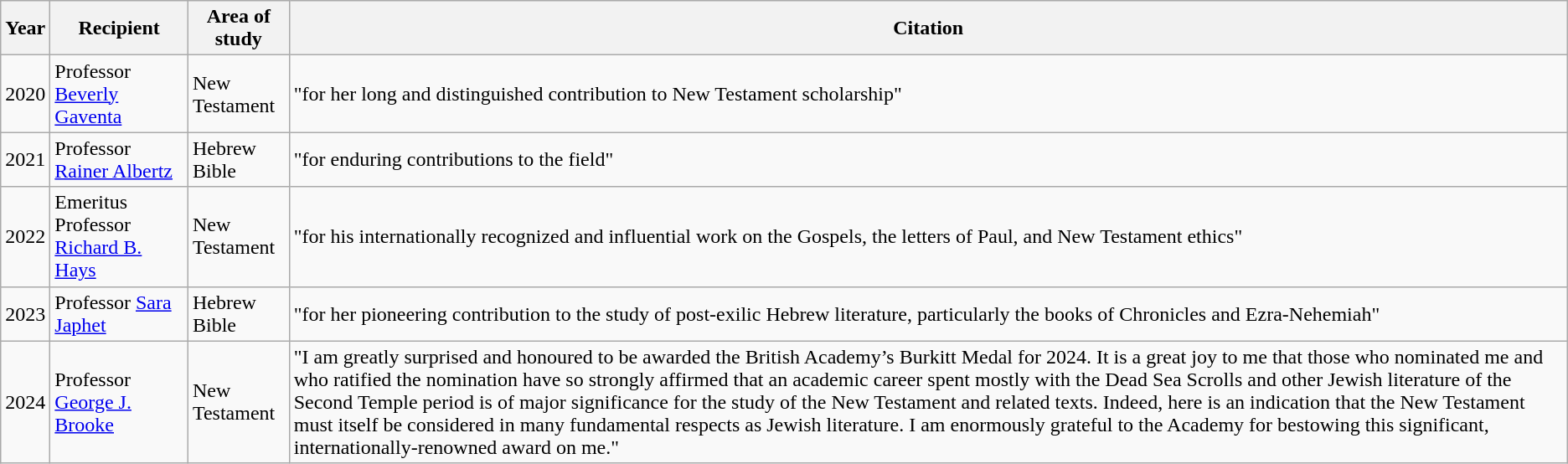<table class="wikitable sortable">
<tr>
<th>Year</th>
<th>Recipient</th>
<th>Area of study</th>
<th>Citation</th>
</tr>
<tr>
<td>2020</td>
<td>Professor <a href='#'>Beverly Gaventa</a></td>
<td>New Testament</td>
<td>"for her long and distinguished contribution to New Testament scholarship"</td>
</tr>
<tr>
<td>2021</td>
<td>Professor <a href='#'>Rainer Albertz</a></td>
<td>Hebrew Bible</td>
<td>"for enduring contributions to the field"</td>
</tr>
<tr>
<td>2022</td>
<td>Emeritus Professor <a href='#'>Richard B. Hays</a></td>
<td>New Testament</td>
<td>"for his internationally recognized and influential work on the Gospels, the letters of Paul, and New Testament ethics"</td>
</tr>
<tr>
<td>2023</td>
<td>Professor <a href='#'>Sara Japhet</a></td>
<td>Hebrew Bible</td>
<td>"for her pioneering contribution to the study of post-exilic Hebrew literature, particularly the books of Chronicles and Ezra-Nehemiah"</td>
</tr>
<tr>
<td>2024</td>
<td>Professor <a href='#'>George J. Brooke</a></td>
<td>New Testament</td>
<td>"I am greatly surprised and honoured to be awarded the British Academy’s Burkitt Medal for 2024. It is a great joy to me that those who nominated me and who ratified the nomination have so strongly affirmed that an academic career spent mostly with the Dead Sea Scrolls and other Jewish literature of the Second Temple period is of major significance for the study of the New Testament and related texts. Indeed, here is an indication that the New Testament must itself be considered in many fundamental respects as Jewish literature. I am enormously grateful to the Academy for bestowing this significant, internationally-renowned award on me."</td>
</tr>
</table>
